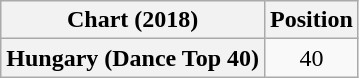<table class="wikitable plainrowheaders" style="text-align:center">
<tr>
<th scope="col">Chart (2018)</th>
<th scope="col">Position</th>
</tr>
<tr>
<th scope="row">Hungary (Dance Top 40)</th>
<td>40</td>
</tr>
</table>
